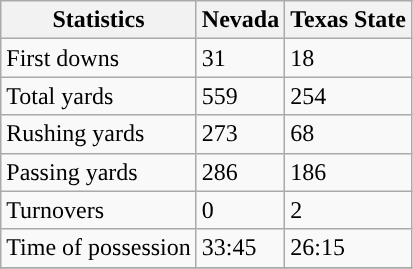<table class="wikitable">
<tr>
<th>Statistics</th>
<th>Nevada</th>
<th>Texas State</th>
</tr>
<tr>
<td>First downs</td>
<td>31</td>
<td>18</td>
</tr>
<tr>
<td>Total yards</td>
<td>559</td>
<td>254</td>
</tr>
<tr>
<td>Rushing yards</td>
<td>273</td>
<td>68</td>
</tr>
<tr>
<td>Passing yards</td>
<td>286</td>
<td>186</td>
</tr>
<tr>
<td>Turnovers</td>
<td>0</td>
<td>2</td>
</tr>
<tr>
<td>Time of possession</td>
<td>33:45</td>
<td>26:15</td>
</tr>
<tr>
</tr>
</table>
